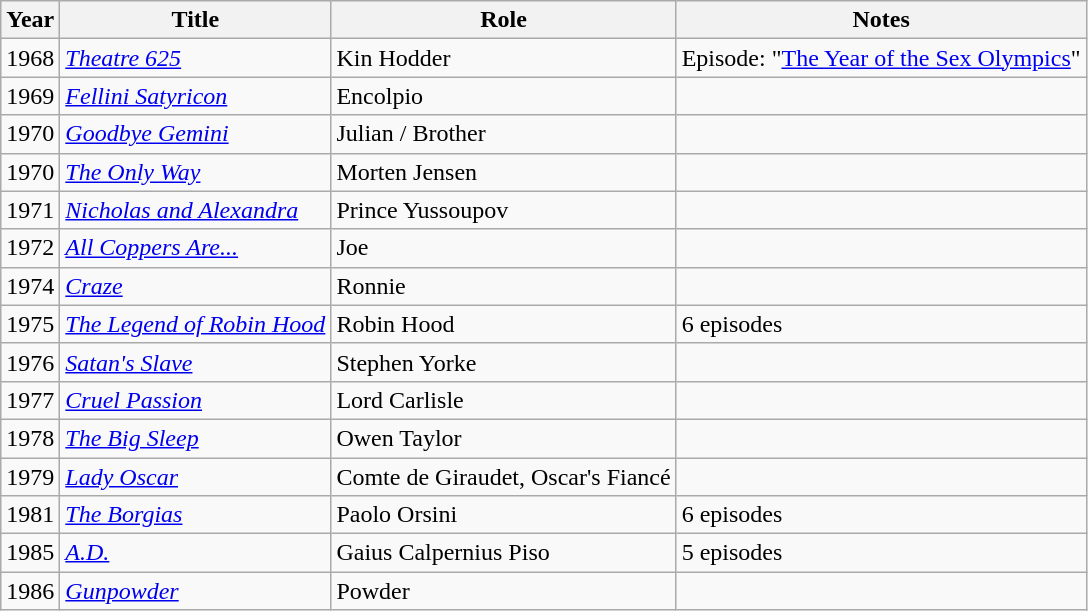<table class="wikitable">
<tr>
<th>Year</th>
<th>Title</th>
<th>Role</th>
<th>Notes</th>
</tr>
<tr>
<td>1968</td>
<td><em><a href='#'>Theatre 625</a></em></td>
<td>Kin Hodder</td>
<td>Episode: "<a href='#'>The Year of the Sex Olympics</a>"</td>
</tr>
<tr>
<td>1969</td>
<td><em><a href='#'>Fellini Satyricon</a></em></td>
<td>Encolpio</td>
<td></td>
</tr>
<tr>
<td>1970</td>
<td><em><a href='#'>Goodbye Gemini</a></em></td>
<td>Julian / Brother</td>
<td></td>
</tr>
<tr>
<td>1970</td>
<td><em><a href='#'>The Only Way</a></em></td>
<td>Morten Jensen</td>
<td></td>
</tr>
<tr>
<td>1971</td>
<td><em><a href='#'>Nicholas and Alexandra</a></em></td>
<td>Prince Yussoupov</td>
<td></td>
</tr>
<tr>
<td>1972</td>
<td><em><a href='#'>All Coppers Are...</a></em></td>
<td>Joe</td>
<td></td>
</tr>
<tr>
<td>1974</td>
<td><em><a href='#'>Craze</a></em></td>
<td>Ronnie</td>
<td></td>
</tr>
<tr>
<td>1975</td>
<td><em><a href='#'>The Legend of Robin Hood</a></em></td>
<td>Robin Hood</td>
<td>6 episodes</td>
</tr>
<tr>
<td>1976</td>
<td><em><a href='#'>Satan's Slave</a></em></td>
<td>Stephen Yorke</td>
<td></td>
</tr>
<tr>
<td>1977</td>
<td><em><a href='#'>Cruel Passion</a></em></td>
<td>Lord Carlisle</td>
<td></td>
</tr>
<tr>
<td>1978</td>
<td><em><a href='#'>The Big Sleep</a></em></td>
<td>Owen Taylor</td>
<td></td>
</tr>
<tr>
<td>1979</td>
<td><em><a href='#'>Lady Oscar</a></em></td>
<td>Comte de Giraudet, Oscar's Fiancé</td>
<td></td>
</tr>
<tr>
<td>1981</td>
<td><em><a href='#'>The Borgias</a></em></td>
<td>Paolo Orsini</td>
<td>6 episodes</td>
</tr>
<tr>
<td>1985</td>
<td><em><a href='#'>A.D.</a></em></td>
<td>Gaius Calpernius Piso</td>
<td>5 episodes</td>
</tr>
<tr>
<td>1986</td>
<td><em><a href='#'>Gunpowder</a></em></td>
<td>Powder</td>
<td></td>
</tr>
</table>
